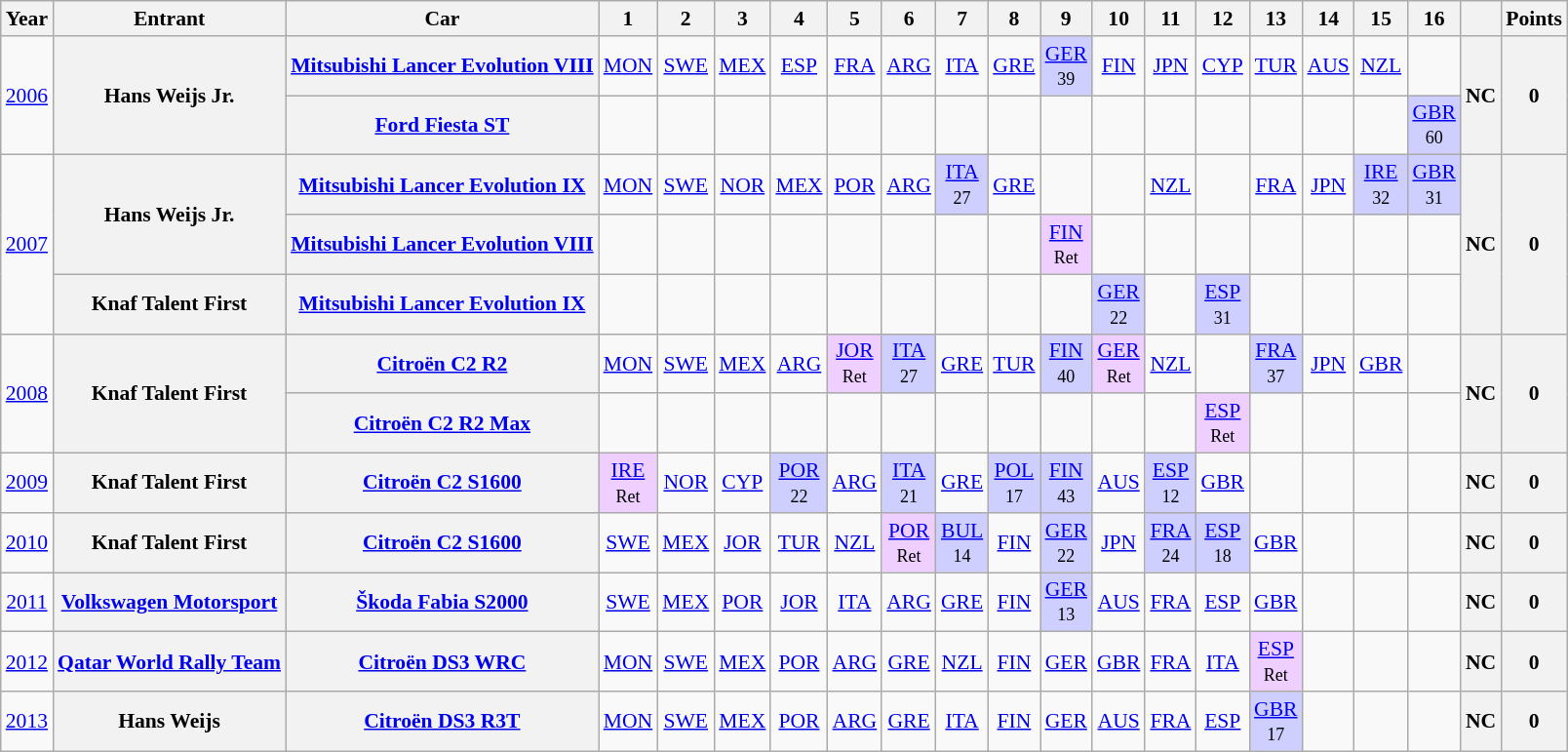<table class="wikitable" style="text-align:center; font-size:90%">
<tr>
<th>Year</th>
<th>Entrant</th>
<th>Car</th>
<th>1</th>
<th>2</th>
<th>3</th>
<th>4</th>
<th>5</th>
<th>6</th>
<th>7</th>
<th>8</th>
<th>9</th>
<th>10</th>
<th>11</th>
<th>12</th>
<th>13</th>
<th>14</th>
<th>15</th>
<th>16</th>
<th></th>
<th>Points</th>
</tr>
<tr>
<td rowspan=2><a href='#'>2006</a></td>
<th rowspan=2>Hans Weijs Jr.</th>
<th><a href='#'>Mitsubishi Lancer Evolution VIII</a></th>
<td><a href='#'>MON</a></td>
<td><a href='#'>SWE</a></td>
<td><a href='#'>MEX</a></td>
<td><a href='#'>ESP</a></td>
<td><a href='#'>FRA</a></td>
<td><a href='#'>ARG</a></td>
<td><a href='#'>ITA</a></td>
<td><a href='#'>GRE</a></td>
<td style="background:#CFCFFF;"><a href='#'>GER</a><br><small>39</small></td>
<td><a href='#'>FIN</a></td>
<td><a href='#'>JPN</a></td>
<td><a href='#'>CYP</a></td>
<td><a href='#'>TUR</a></td>
<td><a href='#'>AUS</a></td>
<td><a href='#'>NZL</a></td>
<td></td>
<th rowspan=2>NC</th>
<th rowspan=2>0</th>
</tr>
<tr>
<th><a href='#'>Ford Fiesta ST</a></th>
<td></td>
<td></td>
<td></td>
<td></td>
<td></td>
<td></td>
<td></td>
<td></td>
<td></td>
<td></td>
<td></td>
<td></td>
<td></td>
<td></td>
<td></td>
<td style="background:#CFCFFF;"><a href='#'>GBR</a><br><small>60</small></td>
</tr>
<tr>
<td rowspan=3><a href='#'>2007</a></td>
<th rowspan=2>Hans Weijs Jr.</th>
<th><a href='#'>Mitsubishi Lancer Evolution IX</a></th>
<td><a href='#'>MON</a></td>
<td><a href='#'>SWE</a></td>
<td><a href='#'>NOR</a></td>
<td><a href='#'>MEX</a></td>
<td><a href='#'>POR</a></td>
<td><a href='#'>ARG</a></td>
<td style="background:#CFCFFF;"><a href='#'>ITA</a><br><small>27</small></td>
<td><a href='#'>GRE</a></td>
<td></td>
<td></td>
<td><a href='#'>NZL</a></td>
<td></td>
<td><a href='#'>FRA</a></td>
<td><a href='#'>JPN</a></td>
<td style="background:#CFCFFF;"><a href='#'>IRE</a><br><small>32</small></td>
<td style="background:#CFCFFF;"><a href='#'>GBR</a><br><small>31</small></td>
<th rowspan=3>NC</th>
<th rowspan=3>0</th>
</tr>
<tr>
<th><a href='#'>Mitsubishi Lancer Evolution VIII</a></th>
<td></td>
<td></td>
<td></td>
<td></td>
<td></td>
<td></td>
<td></td>
<td></td>
<td style="background:#EFCFFF;"><a href='#'>FIN</a><br><small>Ret</small></td>
<td></td>
<td></td>
<td></td>
<td></td>
<td></td>
<td></td>
<td></td>
</tr>
<tr>
<th>Knaf Talent First</th>
<th><a href='#'>Mitsubishi Lancer Evolution IX</a></th>
<td></td>
<td></td>
<td></td>
<td></td>
<td></td>
<td></td>
<td></td>
<td></td>
<td></td>
<td style="background:#CFCFFF;"><a href='#'>GER</a><br><small>22</small></td>
<td></td>
<td style="background:#CFCFFF;"><a href='#'>ESP</a><br><small>31</small></td>
<td></td>
<td></td>
<td></td>
<td></td>
</tr>
<tr>
<td rowspan=2><a href='#'>2008</a></td>
<th rowspan=2>Knaf Talent First</th>
<th><a href='#'>Citroën C2 R2</a></th>
<td><a href='#'>MON</a></td>
<td><a href='#'>SWE</a></td>
<td><a href='#'>MEX</a></td>
<td><a href='#'>ARG</a></td>
<td style="background:#EFCFFF;"><a href='#'>JOR</a><br><small>Ret</small></td>
<td style="background:#CFCFFF;"><a href='#'>ITA</a><br><small>27</small></td>
<td><a href='#'>GRE</a></td>
<td><a href='#'>TUR</a></td>
<td style="background:#CFCFFF;"><a href='#'>FIN</a><br><small>40</small></td>
<td style="background:#EFCFFF;"><a href='#'>GER</a><br><small>Ret</small></td>
<td><a href='#'>NZL</a></td>
<td></td>
<td style="background:#CFCFFF;"><a href='#'>FRA</a><br><small>37</small></td>
<td><a href='#'>JPN</a></td>
<td><a href='#'>GBR</a></td>
<td></td>
<th rowspan=2>NC</th>
<th rowspan=2>0</th>
</tr>
<tr>
<th><a href='#'>Citroën C2 R2 Max</a></th>
<td></td>
<td></td>
<td></td>
<td></td>
<td></td>
<td></td>
<td></td>
<td></td>
<td></td>
<td></td>
<td></td>
<td style="background:#EFCFFF;"><a href='#'>ESP</a><br><small>Ret</small></td>
<td></td>
<td></td>
<td></td>
</tr>
<tr>
<td><a href='#'>2009</a></td>
<th>Knaf Talent First</th>
<th><a href='#'>Citroën C2 S1600</a></th>
<td style="background:#EFCFFF;"><a href='#'>IRE</a><br><small>Ret</small></td>
<td><a href='#'>NOR</a></td>
<td><a href='#'>CYP</a></td>
<td style="background:#CFCFFF;"><a href='#'>POR</a><br><small>22</small></td>
<td><a href='#'>ARG</a></td>
<td style="background:#CFCFFF;"><a href='#'>ITA</a><br><small>21</small></td>
<td><a href='#'>GRE</a></td>
<td style="background:#CFCFFF;"><a href='#'>POL</a><br><small>17</small></td>
<td style="background:#CFCFFF;"><a href='#'>FIN</a><br><small>43</small></td>
<td><a href='#'>AUS</a></td>
<td style="background:#CFCFFF;"><a href='#'>ESP</a><br><small>12</small></td>
<td><a href='#'>GBR</a></td>
<td></td>
<td></td>
<td></td>
<td></td>
<th>NC</th>
<th>0</th>
</tr>
<tr>
<td><a href='#'>2010</a></td>
<th>Knaf Talent First</th>
<th><a href='#'>Citroën C2 S1600</a></th>
<td><a href='#'>SWE</a></td>
<td><a href='#'>MEX</a></td>
<td><a href='#'>JOR</a></td>
<td><a href='#'>TUR</a></td>
<td><a href='#'>NZL</a></td>
<td style="background:#EFCFFF;"><a href='#'>POR</a><br><small>Ret</small></td>
<td style="background:#CFCFFF;"><a href='#'>BUL</a><br><small>14</small></td>
<td><a href='#'>FIN</a></td>
<td style="background:#CFCFFF;"><a href='#'>GER</a><br><small>22</small></td>
<td><a href='#'>JPN</a></td>
<td style="background:#CFCFFF;"><a href='#'>FRA</a><br><small>24</small></td>
<td style="background:#CFCFFF;"><a href='#'>ESP</a><br><small>18</small></td>
<td><a href='#'>GBR</a></td>
<td></td>
<td></td>
<td></td>
<th>NC</th>
<th>0</th>
</tr>
<tr>
<td><a href='#'>2011</a></td>
<th><a href='#'>Volkswagen Motorsport</a></th>
<th><a href='#'>Škoda Fabia S2000</a></th>
<td><a href='#'>SWE</a></td>
<td><a href='#'>MEX</a></td>
<td><a href='#'>POR</a></td>
<td><a href='#'>JOR</a></td>
<td><a href='#'>ITA</a></td>
<td><a href='#'>ARG</a></td>
<td><a href='#'>GRE</a></td>
<td><a href='#'>FIN</a></td>
<td style="background:#CFCFFF;"><a href='#'>GER</a><br><small>13</small></td>
<td><a href='#'>AUS</a></td>
<td><a href='#'>FRA</a></td>
<td><a href='#'>ESP</a></td>
<td><a href='#'>GBR</a></td>
<td></td>
<td></td>
<td></td>
<th>NC</th>
<th>0</th>
</tr>
<tr>
<td><a href='#'>2012</a></td>
<th><a href='#'>Qatar World Rally Team</a></th>
<th><a href='#'>Citroën DS3 WRC</a></th>
<td><a href='#'>MON</a></td>
<td><a href='#'>SWE</a></td>
<td><a href='#'>MEX</a></td>
<td><a href='#'>POR</a></td>
<td><a href='#'>ARG</a></td>
<td><a href='#'>GRE</a></td>
<td><a href='#'>NZL</a></td>
<td><a href='#'>FIN</a></td>
<td><a href='#'>GER</a></td>
<td><a href='#'>GBR</a></td>
<td><a href='#'>FRA</a></td>
<td><a href='#'>ITA</a></td>
<td style="background:#EFCFFF;"><a href='#'>ESP</a><br><small>Ret</small></td>
<td></td>
<td></td>
<td></td>
<th>NC</th>
<th>0</th>
</tr>
<tr>
<td><a href='#'>2013</a></td>
<th>Hans Weijs</th>
<th><a href='#'>Citroën DS3 R3T</a></th>
<td><a href='#'>MON</a></td>
<td><a href='#'>SWE</a></td>
<td><a href='#'>MEX</a></td>
<td><a href='#'>POR</a></td>
<td><a href='#'>ARG</a></td>
<td><a href='#'>GRE</a></td>
<td><a href='#'>ITA</a></td>
<td><a href='#'>FIN</a></td>
<td><a href='#'>GER</a></td>
<td><a href='#'>AUS</a></td>
<td><a href='#'>FRA</a></td>
<td><a href='#'>ESP</a></td>
<td style="background:#CFCFFF;"><a href='#'>GBR</a><br><small>17</small></td>
<td></td>
<td></td>
<td></td>
<th>NC</th>
<th>0</th>
</tr>
</table>
